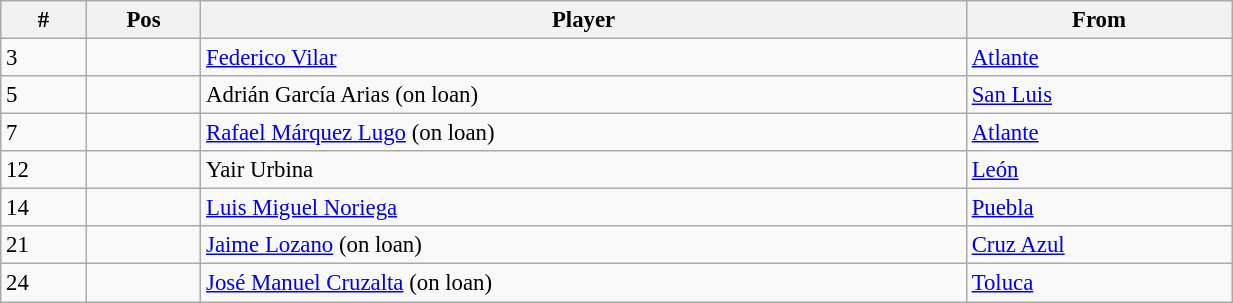<table class="wikitable" style="width:65%; text-align:center; font-size:95%; text-align:left;">
<tr>
<th><strong>#</strong></th>
<th><strong>Pos</strong></th>
<th><strong>Player</strong></th>
<th><strong>From</strong></th>
</tr>
<tr>
<td>3</td>
<td></td>
<td> <a href='#'>Federico Vilar</a></td>
<td> <a href='#'>Atlante</a></td>
</tr>
<tr>
<td>5</td>
<td></td>
<td> Adrián García Arias (on loan)</td>
<td> <a href='#'>San Luis</a></td>
</tr>
<tr>
<td>7</td>
<td></td>
<td> <a href='#'>Rafael Márquez Lugo</a> (on loan)</td>
<td> <a href='#'>Atlante</a></td>
</tr>
<tr>
<td>12</td>
<td></td>
<td> Yair Urbina</td>
<td> <a href='#'>León</a></td>
</tr>
<tr>
<td>14</td>
<td></td>
<td> <a href='#'>Luis Miguel Noriega</a></td>
<td> <a href='#'>Puebla</a></td>
</tr>
<tr>
<td>21</td>
<td></td>
<td> <a href='#'>Jaime Lozano</a> (on loan)</td>
<td> <a href='#'>Cruz Azul</a></td>
</tr>
<tr>
<td>24</td>
<td></td>
<td> <a href='#'>José Manuel Cruzalta</a> (on loan)</td>
<td> <a href='#'>Toluca</a></td>
</tr>
</table>
